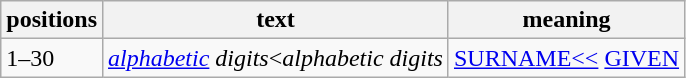<table class="wikitable">
<tr>
<th>positions</th>
<th>text</th>
<th>meaning</th>
</tr>
<tr>
<td>1–30</td>
<td><em><a href='#'>alphabetic</a> digits</em><<em>alphabetic digits<alphabetic digits</em></td>
<td><a href='#'>SURNAME<<</a> <a href='#'>GIVEN<NAMES</a></td>
</tr>
</table>
